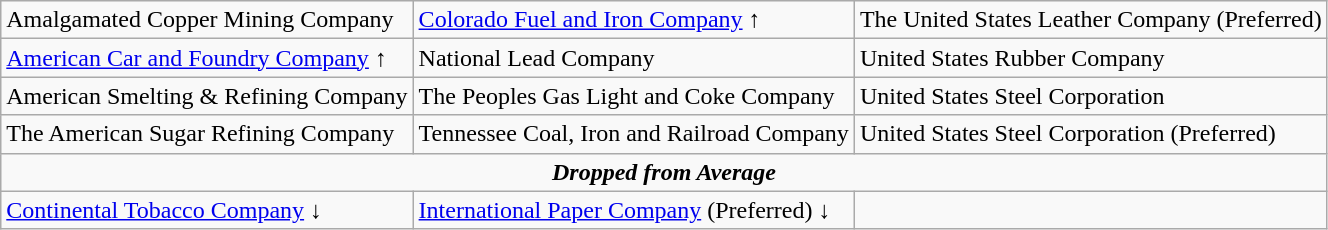<table class="wikitable" border="1">
<tr>
<td>Amalgamated Copper Mining Company</td>
<td><a href='#'>Colorado Fuel and Iron Company</a> ↑</td>
<td>The United States Leather Company (Preferred)</td>
</tr>
<tr>
<td><a href='#'>American Car and Foundry Company</a> ↑</td>
<td>National Lead Company</td>
<td>United States Rubber Company</td>
</tr>
<tr>
<td>American Smelting & Refining Company</td>
<td>The Peoples Gas Light and Coke Company</td>
<td>United States Steel Corporation</td>
</tr>
<tr>
<td>The American Sugar Refining Company</td>
<td>Tennessee Coal, Iron and Railroad Company</td>
<td>United States Steel Corporation (Preferred)</td>
</tr>
<tr>
<td colspan="3" align="center"><strong><em>Dropped from Average</em></strong></td>
</tr>
<tr>
<td><a href='#'>Continental Tobacco Company</a> ↓</td>
<td><a href='#'>International Paper Company</a> (Preferred) ↓</td>
<td></td>
</tr>
</table>
